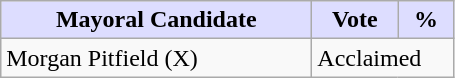<table class="wikitable">
<tr>
<th style="background:#ddf; width:200px;">Mayoral Candidate</th>
<th style="background:#ddf; width:50px;">Vote</th>
<th style="background:#ddf; width:30px;">%</th>
</tr>
<tr>
<td>Morgan Pitfield (X)</td>
<td colspan="2">Acclaimed</td>
</tr>
</table>
